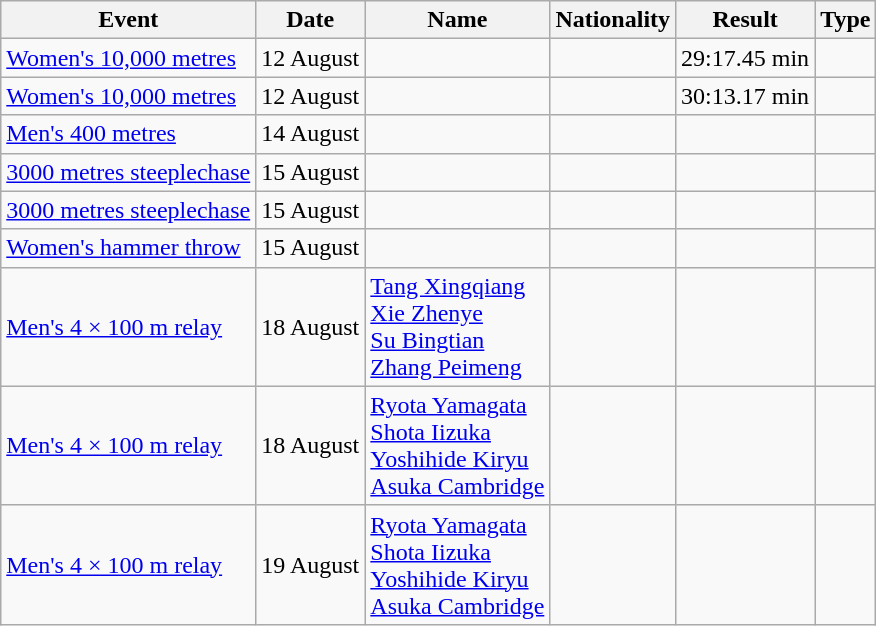<table class="wikitable sortable">
<tr>
<th>Event</th>
<th>Date</th>
<th>Name</th>
<th>Nationality</th>
<th>Result</th>
<th>Type</th>
</tr>
<tr>
<td><a href='#'>Women's 10,000 metres</a></td>
<td>12 August</td>
<td></td>
<td></td>
<td>29:17.45 min</td>
<td align=center></td>
</tr>
<tr>
<td><a href='#'>Women's 10,000 metres</a></td>
<td>12 August</td>
<td></td>
<td></td>
<td>30:13.17 min</td>
<td align=center></td>
</tr>
<tr>
<td><a href='#'>Men's 400 metres</a></td>
<td>14 August</td>
<td></td>
<td></td>
<td></td>
<td align=center></td>
</tr>
<tr>
<td><a href='#'>3000 metres steeplechase</a></td>
<td>15 August</td>
<td></td>
<td></td>
<td></td>
<td align=center></td>
</tr>
<tr>
<td><a href='#'>3000 metres steeplechase</a></td>
<td>15 August</td>
<td></td>
<td></td>
<td></td>
<td align=center></td>
</tr>
<tr>
<td><a href='#'>Women's hammer throw</a></td>
<td>15 August</td>
<td></td>
<td></td>
<td></td>
<td align=center></td>
</tr>
<tr>
<td><a href='#'>Men's 4 × 100 m relay</a></td>
<td>18 August</td>
<td><a href='#'>Tang Xingqiang</a><br><a href='#'>Xie Zhenye</a><br><a href='#'>Su Bingtian</a><br><a href='#'>Zhang Peimeng</a></td>
<td></td>
<td></td>
<td align=center></td>
</tr>
<tr>
<td><a href='#'>Men's 4 × 100 m relay</a></td>
<td>18 August</td>
<td><a href='#'>Ryota Yamagata</a><br><a href='#'>Shota Iizuka</a><br><a href='#'>Yoshihide Kiryu</a><br><a href='#'>Asuka Cambridge</a></td>
<td></td>
<td></td>
<td align=center></td>
</tr>
<tr>
<td><a href='#'>Men's 4 × 100 m relay</a></td>
<td>19 August</td>
<td><a href='#'>Ryota Yamagata</a><br><a href='#'>Shota Iizuka</a><br><a href='#'>Yoshihide Kiryu</a><br><a href='#'>Asuka Cambridge</a></td>
<td></td>
<td></td>
<td align=center></td>
</tr>
</table>
